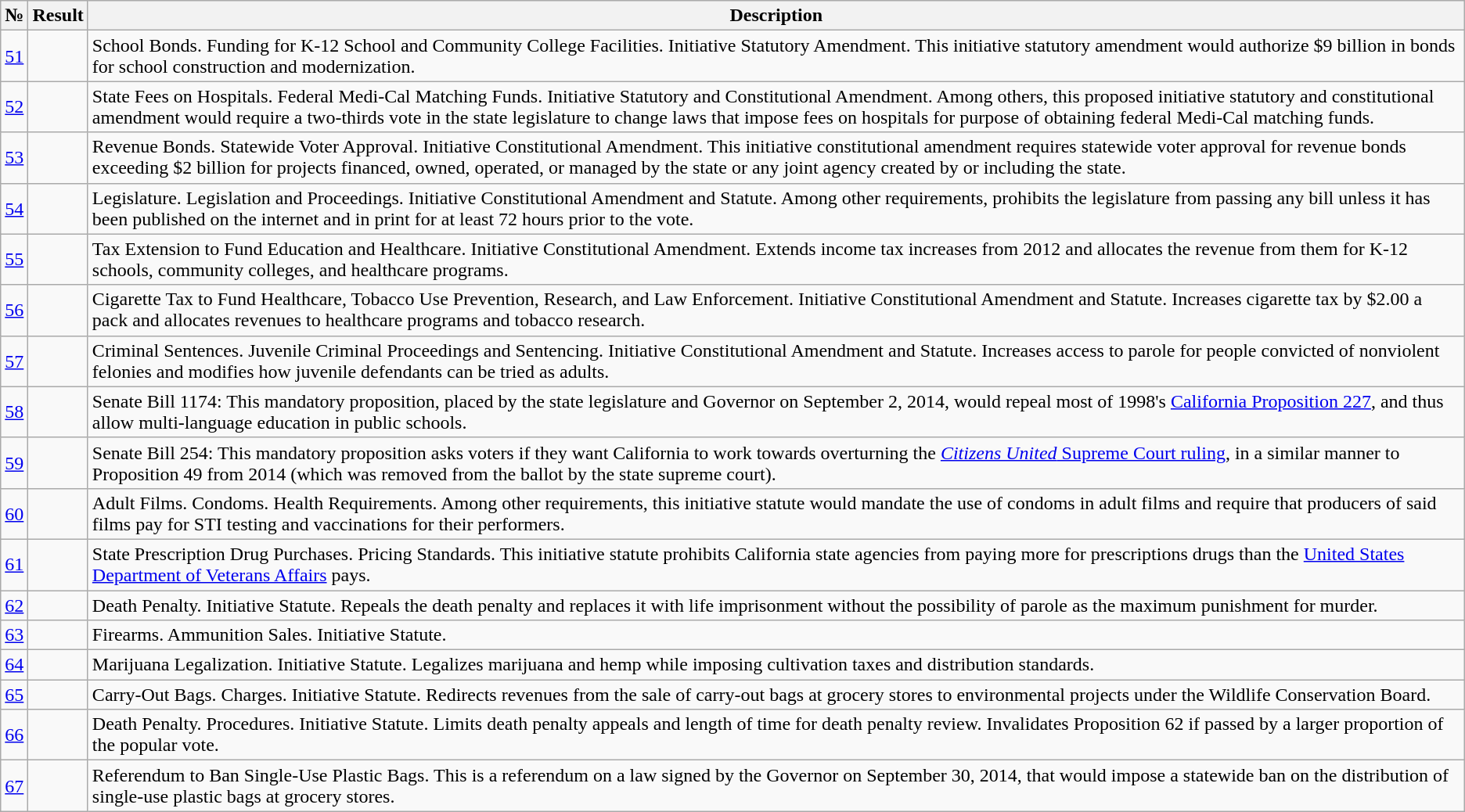<table class="wikitable">
<tr>
<th scope="col">№</th>
<th scope="col">Result</th>
<th scope="col">Description</th>
</tr>
<tr>
<td><a href='#'>51</a></td>
<td></td>
<td>School Bonds. Funding for K-12 School and Community College Facilities. Initiative Statutory Amendment. This initiative statutory amendment would authorize $9 billion in bonds for school construction and modernization.</td>
</tr>
<tr>
<td><a href='#'>52</a></td>
<td></td>
<td>State Fees on Hospitals. Federal Medi-Cal Matching Funds. Initiative Statutory and Constitutional Amendment. Among others, this proposed initiative statutory and constitutional amendment would require a two-thirds vote in the state legislature to change laws that impose fees on hospitals for purpose of obtaining federal Medi-Cal matching funds.</td>
</tr>
<tr>
<td><a href='#'>53</a></td>
<td></td>
<td>Revenue Bonds. Statewide Voter Approval. Initiative Constitutional Amendment. This initiative constitutional amendment requires statewide voter approval for revenue bonds exceeding $2 billion for projects financed, owned, operated, or managed by the state or any joint agency created by or including the state.</td>
</tr>
<tr>
<td><a href='#'>54</a></td>
<td></td>
<td>Legislature. Legislation and Proceedings. Initiative Constitutional Amendment and Statute. Among other requirements, prohibits the legislature from passing any bill unless it has been published on the internet and in print for at least 72 hours prior to the vote.</td>
</tr>
<tr>
<td><a href='#'>55</a></td>
<td></td>
<td>Tax Extension to Fund Education and Healthcare. Initiative Constitutional Amendment. Extends income tax increases from 2012 and allocates the revenue from them for K-12 schools, community colleges, and healthcare programs.</td>
</tr>
<tr>
<td><a href='#'>56</a></td>
<td></td>
<td>Cigarette Tax to Fund Healthcare, Tobacco Use Prevention, Research, and Law Enforcement. Initiative Constitutional Amendment and Statute. Increases cigarette tax by $2.00 a pack and allocates revenues to healthcare programs and tobacco research.</td>
</tr>
<tr>
<td><a href='#'>57</a></td>
<td></td>
<td>Criminal Sentences. Juvenile Criminal Proceedings and Sentencing. Initiative Constitutional Amendment and Statute. Increases access to parole for people convicted of nonviolent felonies and modifies how juvenile defendants can be tried as adults.</td>
</tr>
<tr>
<td><a href='#'>58</a></td>
<td></td>
<td>Senate Bill 1174: This mandatory proposition, placed by the state legislature and Governor on September 2, 2014, would repeal most of 1998's <a href='#'>California Proposition 227</a>, and thus allow multi-language education in public schools.</td>
</tr>
<tr>
<td><a href='#'>59</a></td>
<td></td>
<td>Senate Bill 254: This mandatory proposition asks voters if they want California to work towards overturning the <a href='#'><em>Citizens United</em> Supreme Court ruling</a>, in a similar manner to Proposition 49 from 2014 (which was removed from the ballot by the state supreme court).</td>
</tr>
<tr>
<td><a href='#'>60</a></td>
<td></td>
<td>Adult Films. Condoms. Health Requirements. Among other requirements, this initiative statute would mandate the use of condoms in adult films and require that producers of said films pay for STI testing and vaccinations for their performers.</td>
</tr>
<tr>
<td><a href='#'>61</a></td>
<td></td>
<td>State Prescription Drug Purchases. Pricing Standards. This initiative statute prohibits California state agencies from paying more for prescriptions drugs than the <a href='#'>United States Department of Veterans Affairs</a> pays.</td>
</tr>
<tr>
<td><a href='#'>62</a></td>
<td></td>
<td>Death Penalty. Initiative Statute. Repeals the death penalty and replaces it with life imprisonment without the possibility of parole as the maximum punishment for murder.</td>
</tr>
<tr>
<td><a href='#'>63</a></td>
<td></td>
<td>Firearms. Ammunition Sales. Initiative Statute.</td>
</tr>
<tr>
<td><a href='#'>64</a></td>
<td></td>
<td>Marijuana Legalization. Initiative Statute. Legalizes marijuana and hemp while imposing cultivation taxes and distribution standards.</td>
</tr>
<tr>
<td><a href='#'>65</a></td>
<td></td>
<td>Carry-Out Bags. Charges. Initiative Statute. Redirects revenues from the sale of carry-out bags at grocery stores to environmental projects under the Wildlife Conservation Board.</td>
</tr>
<tr>
<td><a href='#'>66</a></td>
<td></td>
<td>Death Penalty. Procedures. Initiative Statute. Limits death penalty appeals and length of time for death penalty review. Invalidates Proposition 62 if passed by a larger proportion of the popular vote.</td>
</tr>
<tr>
<td><a href='#'>67</a></td>
<td></td>
<td>Referendum to Ban Single-Use Plastic Bags. This is a referendum on a law signed by the Governor on September 30, 2014, that would impose a statewide ban on the distribution of single-use plastic bags at grocery stores.</td>
</tr>
</table>
